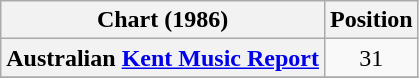<table class="wikitable sortable plainrowheaders">
<tr>
<th scope="col">Chart (1986)</th>
<th scope="col">Position</th>
</tr>
<tr>
<th scope="row">Australian <a href='#'>Kent Music Report</a></th>
<td style="text-align:center;">31</td>
</tr>
<tr>
</tr>
</table>
